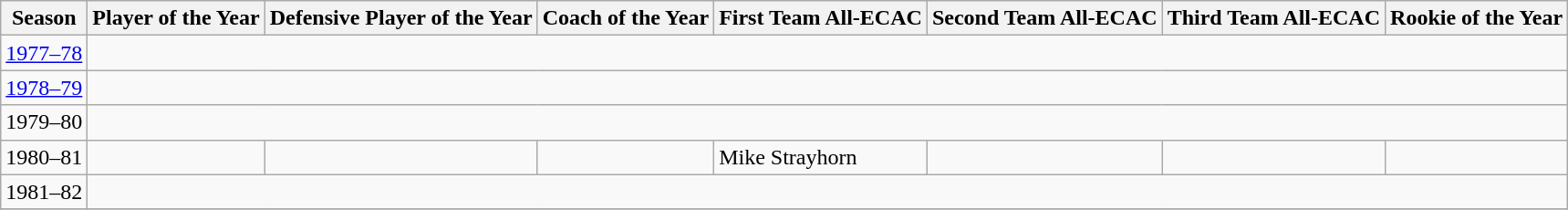<table class="wikitable">
<tr>
<th>Season</th>
<th>Player of the Year</th>
<th>Defensive Player of the Year</th>
<th>Coach of the Year</th>
<th>First Team All-ECAC</th>
<th>Second Team All-ECAC</th>
<th>Third Team All-ECAC</th>
<th>Rookie of the Year</th>
</tr>
<tr>
<td><a href='#'>1977–78</a></td>
<td colspan=7></td>
</tr>
<tr>
<td><a href='#'>1978–79</a></td>
<td colspan=7></td>
</tr>
<tr>
<td>1979–80</td>
<td colspan=7></td>
</tr>
<tr>
<td>1980–81</td>
<td></td>
<td></td>
<td></td>
<td>Mike Strayhorn</td>
<td></td>
<td></td>
<td></td>
</tr>
<tr>
<td>1981–82</td>
<td colspan=7></td>
</tr>
<tr>
</tr>
</table>
